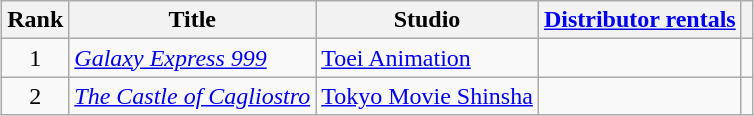<table class="wikitable sortable" style="margin:auto; margin:auto;">
<tr>
<th>Rank</th>
<th>Title</th>
<th>Studio</th>
<th><a href='#'>Distributor rentals</a></th>
<th class="unsortable"></th>
</tr>
<tr>
<td align="center">1</td>
<td><em><a href='#'>Galaxy Express 999</a></em></td>
<td><a href='#'>Toei Animation</a></td>
<td></td>
<td></td>
</tr>
<tr>
<td align="center">2</td>
<td><em><a href='#'>The Castle of Cagliostro</a></em></td>
<td><a href='#'>Tokyo Movie Shinsha</a></td>
<td></td>
<td></td>
</tr>
</table>
